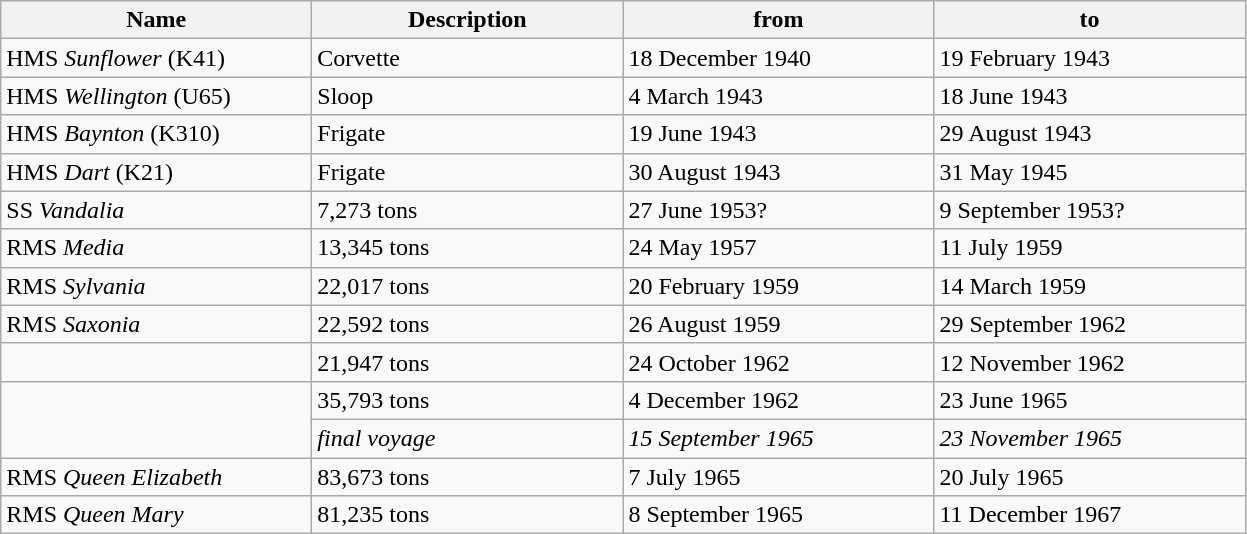<table class="wikitable">
<tr>
<th width = 200>Name</th>
<th width = 200>Description</th>
<th width = 200>from</th>
<th width = 200>to</th>
</tr>
<tr>
<td>HMS <em>Sunflower</em> (K41)</td>
<td>Corvette</td>
<td>18 December 1940</td>
<td>19 February 1943</td>
</tr>
<tr>
<td>HMS <em>Wellington</em> (U65)</td>
<td>Sloop</td>
<td>4 March 1943</td>
<td>18 June 1943</td>
</tr>
<tr>
<td>HMS <em>Baynton</em> (K310)</td>
<td>Frigate</td>
<td>19 June 1943</td>
<td>29 August 1943</td>
</tr>
<tr>
<td>HMS <em>Dart</em> (K21)</td>
<td>Frigate</td>
<td>30 August 1943</td>
<td>31 May 1945</td>
</tr>
<tr>
<td>SS <em>Vandalia</em></td>
<td>7,273 tons</td>
<td>27 June 1953?</td>
<td>9 September 1953?</td>
</tr>
<tr>
<td>RMS <em>Media</em></td>
<td>13,345 tons</td>
<td>24 May 1957</td>
<td>11 July 1959</td>
</tr>
<tr>
<td>RMS <em>Sylvania</em></td>
<td>22,017 tons</td>
<td>20 February 1959</td>
<td>14 March 1959</td>
</tr>
<tr>
<td>RMS <em>Saxonia</em></td>
<td>22,592 tons</td>
<td>26 August 1959</td>
<td>29 September 1962</td>
</tr>
<tr>
<td></td>
<td>21,947 tons</td>
<td>24 October 1962</td>
<td>12 November 1962</td>
</tr>
<tr>
<td rowspan="2"></td>
<td>35,793 tons</td>
<td>4 December 1962</td>
<td>23 June 1965</td>
</tr>
<tr>
<td><em>final voyage</em></td>
<td><em>15 September 1965</em></td>
<td><em>23 November 1965</em></td>
</tr>
<tr>
<td>RMS <em>Queen Elizabeth</em></td>
<td>83,673 tons</td>
<td>7 July 1965</td>
<td>20 July 1965</td>
</tr>
<tr>
<td>RMS <em>Queen Mary</em></td>
<td>81,235 tons</td>
<td>8 September 1965</td>
<td>11 December 1967</td>
</tr>
</table>
